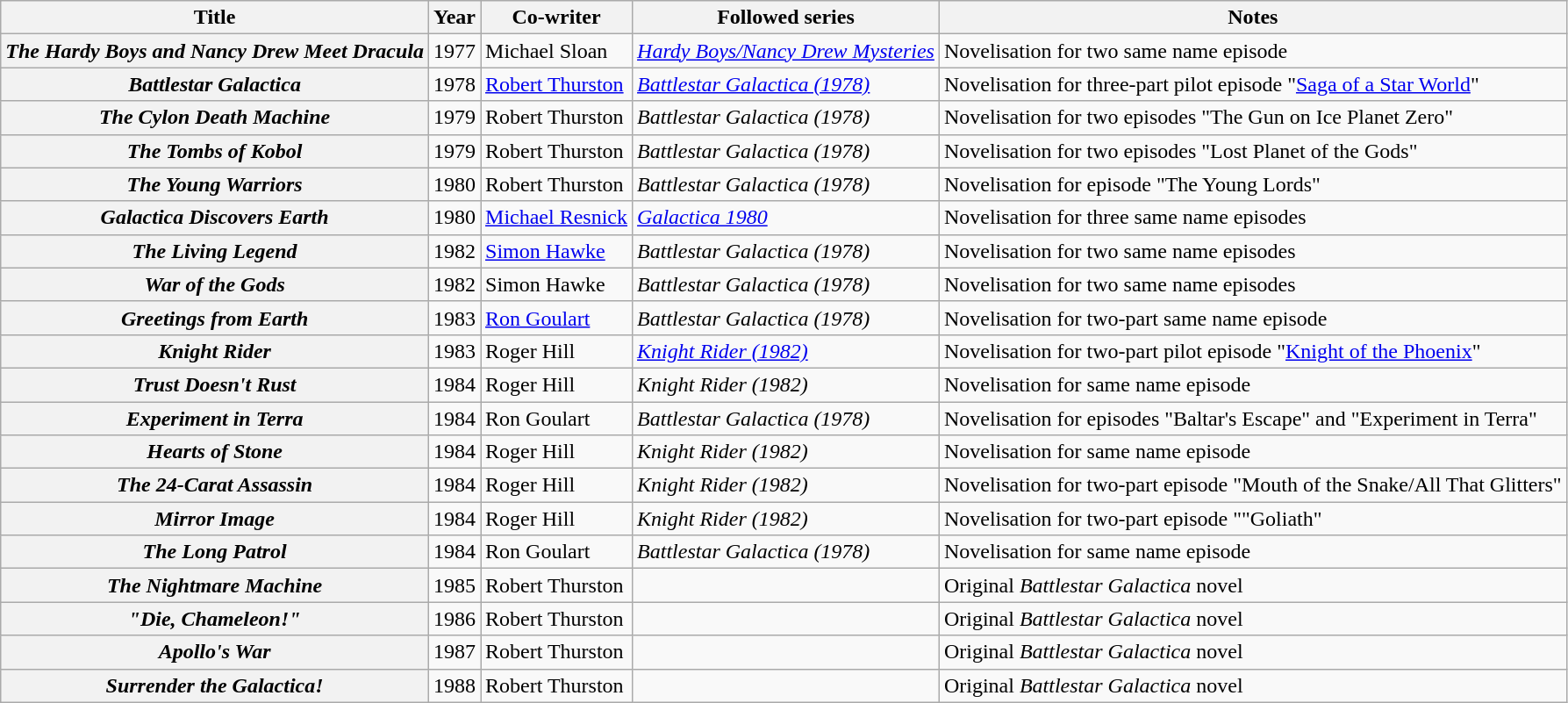<table class="wikitable plainrowheaders sortable">
<tr>
<th>Title</th>
<th>Year</th>
<th>Co-writer</th>
<th>Followed series</th>
<th>Notes</th>
</tr>
<tr>
<th scope="row"><em>The Hardy Boys and Nancy Drew Meet Dracula</em></th>
<td>1977</td>
<td>Michael Sloan</td>
<td><em><a href='#'>Hardy Boys/Nancy Drew Mysteries</a></em></td>
<td>Novelisation for two same name episode</td>
</tr>
<tr>
<th scope="row"><em>Battlestar Galactica</em></th>
<td>1978</td>
<td><a href='#'>Robert Thurston</a></td>
<td><em><a href='#'>Battlestar Galactica (1978)</a></em></td>
<td>Novelisation for three-part pilot episode "<a href='#'>Saga of a Star World</a>"</td>
</tr>
<tr>
<th scope="row"><em>The Cylon Death Machine</em></th>
<td>1979</td>
<td>Robert Thurston</td>
<td><em>Battlestar Galactica (1978)</em></td>
<td>Novelisation for two episodes "The Gun on Ice Planet Zero"</td>
</tr>
<tr>
<th scope="row"><em>The Tombs of Kobol</em></th>
<td>1979</td>
<td>Robert Thurston</td>
<td><em>Battlestar Galactica (1978)</em></td>
<td>Novelisation for two episodes "Lost Planet of the Gods"</td>
</tr>
<tr>
<th scope="row"><em>The Young Warriors</em></th>
<td>1980</td>
<td>Robert Thurston</td>
<td><em>Battlestar Galactica (1978)</em></td>
<td>Novelisation for episode "The Young Lords"</td>
</tr>
<tr>
<th scope="row"><em>Galactica Discovers Earth</em></th>
<td>1980</td>
<td><a href='#'>Michael Resnick</a></td>
<td><em><a href='#'>Galactica 1980</a></em></td>
<td>Novelisation for three same name episodes</td>
</tr>
<tr>
<th scope="row"><em>The Living Legend</em></th>
<td>1982</td>
<td><a href='#'>Simon Hawke</a></td>
<td><em>Battlestar Galactica (1978)</em></td>
<td>Novelisation for two same name episodes</td>
</tr>
<tr>
<th scope="row"><em>War of the Gods</em></th>
<td>1982</td>
<td>Simon Hawke</td>
<td><em>Battlestar Galactica (1978)</em></td>
<td>Novelisation for two same name episodes</td>
</tr>
<tr>
<th scope="row"><em>Greetings from Earth</em></th>
<td>1983</td>
<td><a href='#'>Ron Goulart</a></td>
<td><em>Battlestar Galactica (1978)</em></td>
<td>Novelisation for two-part same name episode</td>
</tr>
<tr>
<th scope="row"><em>Knight Rider</em></th>
<td>1983</td>
<td>Roger Hill</td>
<td><em><a href='#'>Knight Rider (1982)</a></em></td>
<td>Novelisation for two-part pilot episode "<a href='#'>Knight of the Phoenix</a>"</td>
</tr>
<tr>
<th scope="row"><em>Trust Doesn't Rust</em></th>
<td>1984</td>
<td>Roger Hill</td>
<td><em>Knight Rider (1982)</em></td>
<td>Novelisation for same name episode</td>
</tr>
<tr>
<th scope="row"><em>Experiment in Terra</em></th>
<td>1984</td>
<td>Ron Goulart</td>
<td><em>Battlestar Galactica (1978)</em></td>
<td>Novelisation for episodes "Baltar's Escape" and "Experiment in Terra"</td>
</tr>
<tr>
<th scope="row"><em>Hearts of Stone</em></th>
<td>1984</td>
<td>Roger Hill</td>
<td><em>Knight Rider (1982)</em></td>
<td>Novelisation for same name episode</td>
</tr>
<tr>
<th scope="row"><em>The 24-Carat Assassin</em></th>
<td>1984</td>
<td>Roger Hill</td>
<td><em>Knight Rider (1982)</em></td>
<td>Novelisation for two-part episode  "Mouth of the Snake/All That Glitters"</td>
</tr>
<tr>
<th scope="row"><em>Mirror Image</em></th>
<td>1984</td>
<td>Roger Hill</td>
<td><em>Knight Rider (1982)</em></td>
<td>Novelisation for two-part episode ""Goliath"</td>
</tr>
<tr>
<th scope="row"><em>The Long Patrol</em></th>
<td>1984</td>
<td>Ron Goulart</td>
<td><em>Battlestar Galactica (1978)</em></td>
<td>Novelisation for same name episode</td>
</tr>
<tr>
<th scope="row"><em>The Nightmare Machine</em></th>
<td>1985</td>
<td>Robert Thurston</td>
<td></td>
<td>Original <em>Battlestar Galactica</em> novel</td>
</tr>
<tr>
<th scope="row"><em>"Die, Chameleon!"</em></th>
<td>1986</td>
<td>Robert Thurston</td>
<td></td>
<td>Original <em>Battlestar Galactica</em> novel</td>
</tr>
<tr>
<th scope="row"><em>Apollo's War</em></th>
<td>1987</td>
<td>Robert Thurston</td>
<td></td>
<td>Original <em>Battlestar Galactica</em> novel</td>
</tr>
<tr>
<th scope="row"><em>Surrender the Galactica!</em></th>
<td>1988</td>
<td>Robert Thurston</td>
<td></td>
<td>Original <em>Battlestar Galactica</em> novel</td>
</tr>
</table>
